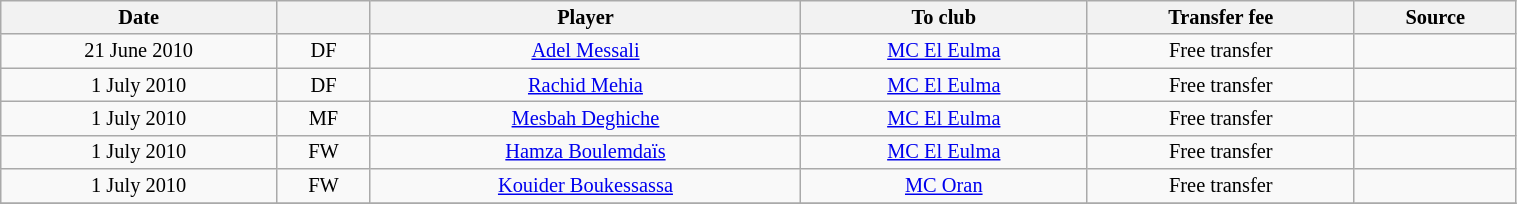<table class="wikitable sortable" style="width:80%; text-align:center; font-size:85%; text-align:centre;">
<tr>
<th>Date</th>
<th></th>
<th>Player</th>
<th>To club</th>
<th>Transfer fee</th>
<th>Source</th>
</tr>
<tr>
<td>21 June 2010</td>
<td>DF</td>
<td> <a href='#'>Adel Messali</a></td>
<td><a href='#'>MC El Eulma</a></td>
<td>Free transfer</td>
<td></td>
</tr>
<tr>
<td>1 July 2010</td>
<td>DF</td>
<td> <a href='#'>Rachid Mehia</a></td>
<td><a href='#'>MC El Eulma</a></td>
<td>Free transfer</td>
<td></td>
</tr>
<tr>
<td>1 July 2010</td>
<td>MF</td>
<td> <a href='#'>Mesbah Deghiche</a></td>
<td><a href='#'>MC El Eulma</a></td>
<td>Free transfer</td>
<td></td>
</tr>
<tr>
<td>1 July 2010</td>
<td>FW</td>
<td> <a href='#'>Hamza Boulemdaïs</a></td>
<td><a href='#'>MC El Eulma</a></td>
<td>Free transfer</td>
<td></td>
</tr>
<tr>
<td>1 July 2010</td>
<td>FW</td>
<td> <a href='#'>Kouider Boukessassa</a></td>
<td><a href='#'>MC Oran</a></td>
<td>Free transfer</td>
<td></td>
</tr>
<tr>
</tr>
</table>
